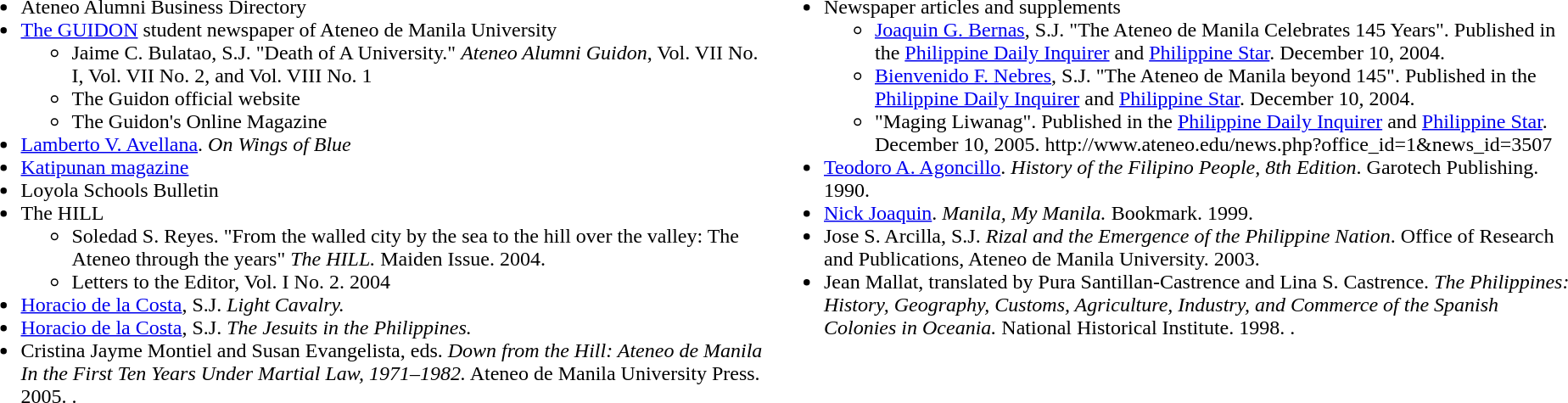<table style="width:100%;">
<tr style="vertical-align:top;">
<td width=50%><br><ul><li>Ateneo Alumni Business Directory</li><li><a href='#'>The GUIDON</a>  student newspaper of Ateneo de Manila University<ul><li>Jaime C. Bulatao, S.J. "Death of A University." <em>Ateneo Alumni Guidon</em>, Vol. VII No. I, Vol. VII No. 2, and Vol. VIII No. 1</li><li>The Guidon official website </li><li>The Guidon's Online Magazine </li></ul></li><li><a href='#'>Lamberto V. Avellana</a>. <em>On Wings of Blue</em></li><li><a href='#'>Katipunan magazine</a></li><li>Loyola Schools Bulletin</li><li>The HILL<ul><li>Soledad S. Reyes. "From the walled city by the sea to the hill over the valley: The Ateneo through the years" <em>The HILL.</em> Maiden Issue. 2004.</li><li>Letters to the Editor, Vol. I No. 2. 2004</li></ul></li><li><a href='#'>Horacio de la Costa</a>, S.J. <em>Light Cavalry.</em></li><li><a href='#'>Horacio de la Costa</a>, S.J. <em>The Jesuits in the Philippines.</em></li><li>Cristina Jayme Montiel and Susan Evangelista, eds. <em>Down from the Hill: Ateneo de Manila In the First Ten Years Under Martial Law, 1971–1982.</em>  Ateneo de Manila University Press. 2005. .</li></ul></td>
<td><br><ul><li>Newspaper articles and supplements<ul><li><a href='#'>Joaquin G. Bernas</a>, S.J. "The Ateneo de Manila Celebrates 145 Years". Published in the <a href='#'>Philippine Daily Inquirer</a> and <a href='#'>Philippine Star</a>. December 10, 2004.</li><li><a href='#'>Bienvenido F. Nebres</a>, S.J. "The Ateneo de Manila beyond 145". Published in the <a href='#'>Philippine Daily Inquirer</a> and <a href='#'>Philippine Star</a>. December 10, 2004.</li><li>"Maging Liwanag". Published in the <a href='#'>Philippine Daily Inquirer</a> and <a href='#'>Philippine Star</a>. December 10, 2005. http://www.ateneo.edu/news.php?office_id=1&news_id=3507</li></ul></li><li><a href='#'>Teodoro A. Agoncillo</a>. <em>History of the Filipino People, 8th Edition</em>. Garotech Publishing. 1990. </li><li><a href='#'>Nick Joaquin</a>. <em>Manila, My Manila.</em> Bookmark. 1999. </li><li>Jose S. Arcilla, S.J. <em>Rizal and the Emergence of the Philippine Nation</em>. Office of Research and Publications, Ateneo de Manila University. 2003. </li><li>Jean Mallat, translated by Pura Santillan-Castrence and Lina S. Castrence. <em>The Philippines: History, Geography, Customs, Agriculture, Industry, and Commerce of the Spanish Colonies in Oceania.</em> National Historical Institute. 1998. .</li></ul></td>
</tr>
</table>
